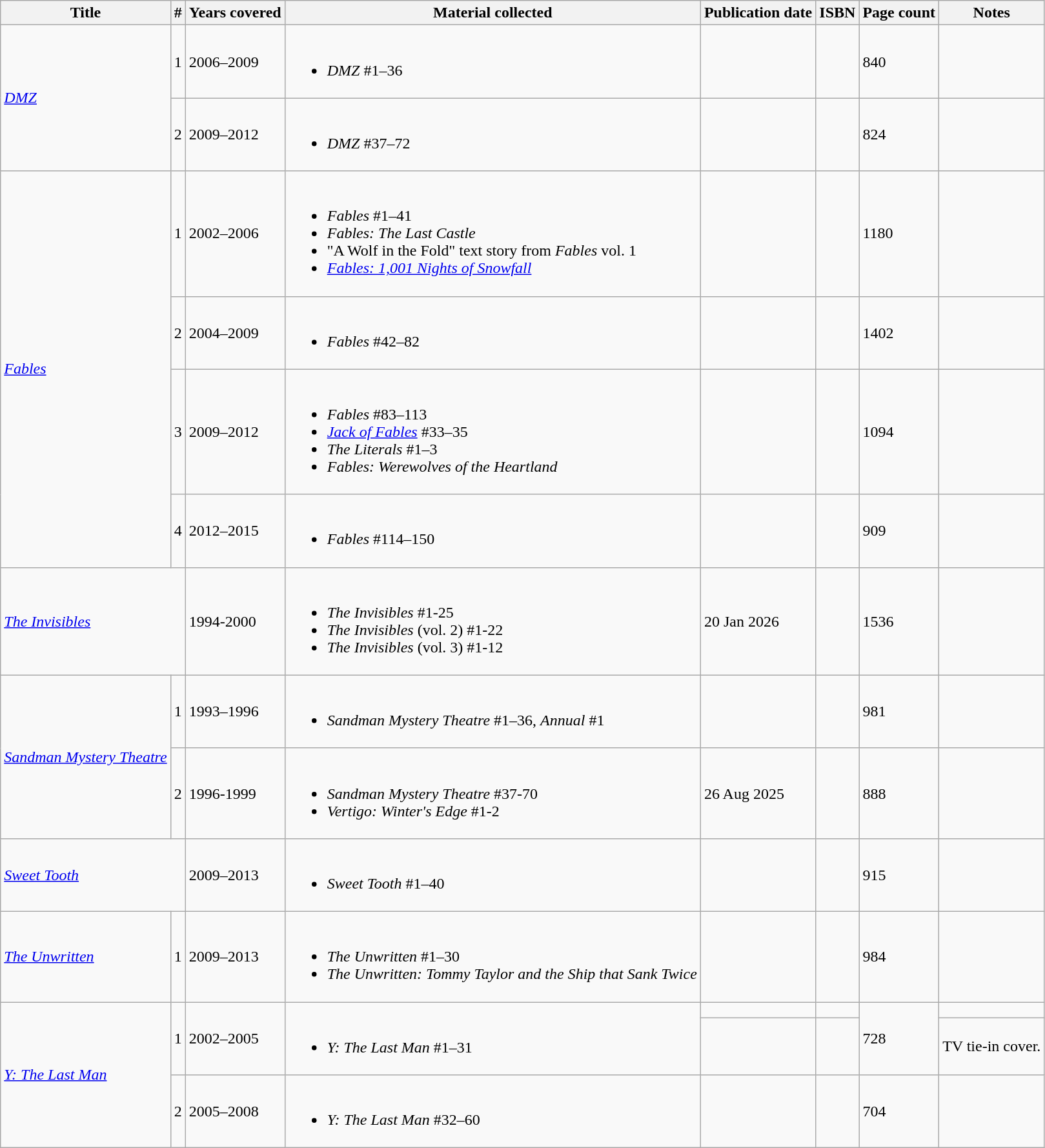<table class="wikitable sortable">
<tr>
<th>Title</th>
<th class="unsortable">#</th>
<th>Years covered</th>
<th class="unsortable">Material collected</th>
<th>Publication date</th>
<th class="unsortable">ISBN</th>
<th>Page count</th>
<th>Notes</th>
</tr>
<tr>
<td rowspan="2"><em><a href='#'>DMZ</a></em></td>
<td>1</td>
<td>2006–2009</td>
<td><br><ul><li><em>DMZ</em> #1–36</li></ul></td>
<td></td>
<td></td>
<td>840</td>
<td></td>
</tr>
<tr>
<td>2</td>
<td>2009–2012</td>
<td><br><ul><li><em>DMZ</em> #37–72</li></ul></td>
<td></td>
<td></td>
<td>824</td>
<td></td>
</tr>
<tr>
<td rowspan="4"><em><a href='#'>Fables</a></em></td>
<td>1</td>
<td>2002–2006</td>
<td><br><ul><li><em>Fables</em> #1–41</li><li><em>Fables: The Last Castle</em></li><li>"A Wolf in the Fold" text story from <em>Fables</em> vol. 1</li><li><em><a href='#'>Fables: 1,001 Nights of Snowfall</a></em></li></ul></td>
<td></td>
<td></td>
<td>1180</td>
<td></td>
</tr>
<tr>
<td>2</td>
<td>2004–2009</td>
<td><br><ul><li><em>Fables</em> #42–82</li></ul></td>
<td></td>
<td></td>
<td>1402</td>
<td></td>
</tr>
<tr>
<td>3</td>
<td>2009–2012</td>
<td><br><ul><li><em>Fables</em> #83–113</li><li><em><a href='#'>Jack of Fables</a></em> #33–35</li><li><em>The Literals</em> #1–3</li><li><em>Fables: Werewolves of the Heartland</em></li></ul></td>
<td></td>
<td></td>
<td>1094</td>
<td></td>
</tr>
<tr>
<td>4</td>
<td>2012–2015</td>
<td><br><ul><li><em>Fables</em> #114–150</li></ul></td>
<td></td>
<td></td>
<td>909</td>
<td></td>
</tr>
<tr>
<td colspan="2"><em><a href='#'>The Invisibles</a></em></td>
<td>1994-2000</td>
<td><br><ul><li><em>The Invisibles</em> #1-25</li><li><em>The Invisibles</em> (vol. 2) #1-22</li><li><em>The Invisibles</em> (vol. 3) #1-12</li></ul></td>
<td>20 Jan 2026</td>
<td></td>
<td>1536</td>
<td></td>
</tr>
<tr>
<td rowspan="2"><em><a href='#'>Sandman Mystery Theatre</a></em></td>
<td>1</td>
<td>1993–1996</td>
<td><br><ul><li><em>Sandman Mystery Theatre</em> #1–36, <em>Annual</em> #1</li></ul></td>
<td></td>
<td></td>
<td>981</td>
<td></td>
</tr>
<tr>
<td>2</td>
<td>1996-1999</td>
<td><br><ul><li><em>Sandman Mystery Theatre</em> #37-70</li><li><em>Vertigo: Winter's Edge</em> #1-2</li></ul></td>
<td>26 Aug 2025</td>
<td></td>
<td>888</td>
<td></td>
</tr>
<tr>
<td colspan="2"><em><a href='#'>Sweet Tooth</a></em></td>
<td>2009–2013</td>
<td><br><ul><li><em>Sweet Tooth</em> #1–40</li></ul></td>
<td></td>
<td></td>
<td>915</td>
<td></td>
</tr>
<tr>
<td><em><a href='#'>The Unwritten</a></em></td>
<td>1</td>
<td>2009–2013</td>
<td><br><ul><li><em>The Unwritten</em> #1–30</li><li><em>The Unwritten: Tommy Taylor and the Ship that Sank Twice</em></li></ul></td>
<td></td>
<td></td>
<td>984</td>
<td></td>
</tr>
<tr>
<td rowspan="3"><em><a href='#'>Y: The Last Man</a></em></td>
<td rowspan="2">1</td>
<td rowspan="2">2002–2005</td>
<td rowspan="2"><br><ul><li><em>Y: The Last Man</em> #1–31</li></ul></td>
<td></td>
<td></td>
<td rowspan="2">728</td>
<td></td>
</tr>
<tr>
<td></td>
<td></td>
<td>TV tie-in cover.</td>
</tr>
<tr>
<td>2</td>
<td>2005–2008</td>
<td><br><ul><li><em>Y: The Last Man</em> #32–60</li></ul></td>
<td></td>
<td></td>
<td>704</td>
<td></td>
</tr>
</table>
